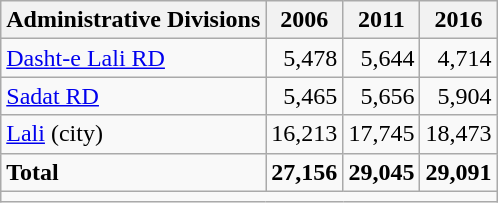<table class="wikitable">
<tr>
<th>Administrative Divisions</th>
<th>2006</th>
<th>2011</th>
<th>2016</th>
</tr>
<tr>
<td><a href='#'>Dasht-e Lali RD</a></td>
<td style="text-align: right;">5,478</td>
<td style="text-align: right;">5,644</td>
<td style="text-align: right;">4,714</td>
</tr>
<tr>
<td><a href='#'>Sadat RD</a></td>
<td style="text-align: right;">5,465</td>
<td style="text-align: right;">5,656</td>
<td style="text-align: right;">5,904</td>
</tr>
<tr>
<td><a href='#'>Lali</a> (city)</td>
<td style="text-align: right;">16,213</td>
<td style="text-align: right;">17,745</td>
<td style="text-align: right;">18,473</td>
</tr>
<tr>
<td><strong>Total</strong></td>
<td style="text-align: right;"><strong>27,156</strong></td>
<td style="text-align: right;"><strong>29,045</strong></td>
<td style="text-align: right;"><strong>29,091</strong></td>
</tr>
<tr>
<td colspan=4></td>
</tr>
</table>
